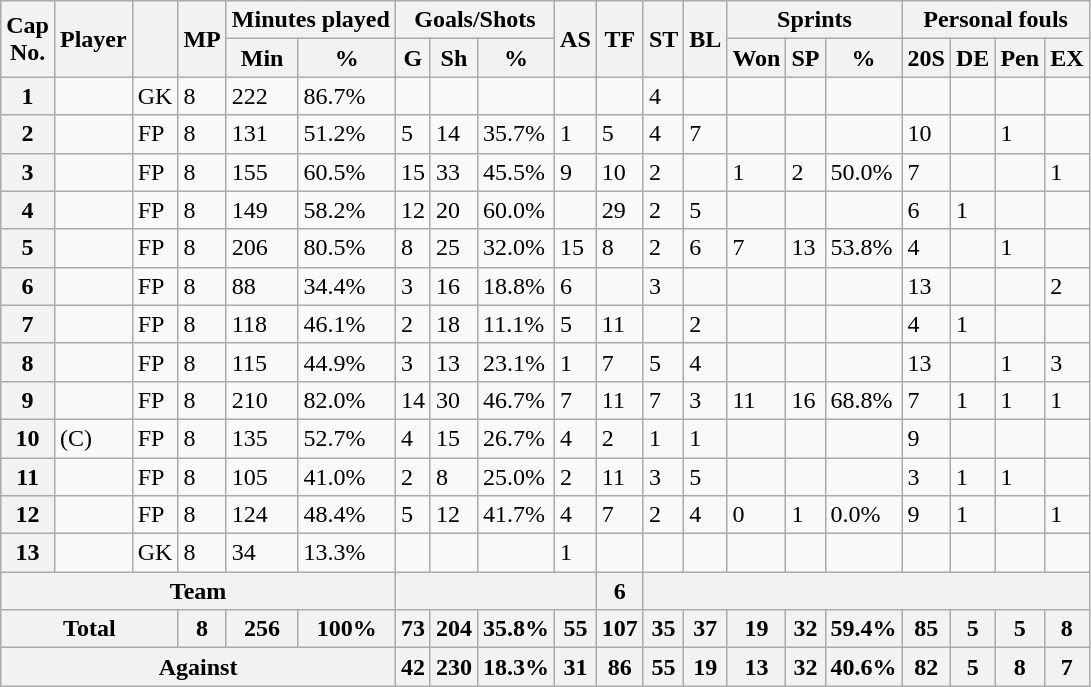<table class="wikitable sortable sticky-header-multi defaultcenter col2left" style="font-size: 100%; margin-left: 1em;">
<tr>
<th scope="col" rowspan="2">Cap<br>No.</th>
<th scope="col" rowspan="2">Player</th>
<th scope="col" rowspan="2"></th>
<th scope="col" rowspan="2">MP</th>
<th scope="colgroup" colspan="2">Minutes played</th>
<th scope="colgroup" colspan="3">Goals/Shots</th>
<th scope="col" rowspan="2">AS</th>
<th scope="col" rowspan="2">TF</th>
<th scope="col" rowspan="2">ST</th>
<th scope="col" rowspan="2">BL</th>
<th scope="colgroup" colspan="3">Sprints</th>
<th scope="colgroup" colspan="4">Personal fouls</th>
</tr>
<tr>
<th scope="col">Min</th>
<th scope="col">%</th>
<th scope="col">G</th>
<th scope="col">Sh</th>
<th scope="col">%</th>
<th scope="col">Won</th>
<th scope="col">SP</th>
<th scope="col">%</th>
<th scope="col">20S</th>
<th scope="col">DE</th>
<th scope="col">Pen</th>
<th scope="col">EX</th>
</tr>
<tr>
<th scope="row">1</th>
<td></td>
<td>GK</td>
<td>8</td>
<td>222</td>
<td>86.7%</td>
<td></td>
<td></td>
<td></td>
<td></td>
<td></td>
<td>4</td>
<td></td>
<td></td>
<td></td>
<td></td>
<td></td>
<td></td>
<td></td>
<td></td>
</tr>
<tr>
<th scope="row">2</th>
<td></td>
<td>FP</td>
<td>8</td>
<td>131</td>
<td>51.2%</td>
<td>5</td>
<td>14</td>
<td>35.7%</td>
<td>1</td>
<td>5</td>
<td>4</td>
<td>7</td>
<td></td>
<td></td>
<td></td>
<td>10</td>
<td></td>
<td>1</td>
<td></td>
</tr>
<tr>
<th scope="row">3</th>
<td></td>
<td>FP</td>
<td>8</td>
<td>155</td>
<td>60.5%</td>
<td>15</td>
<td>33</td>
<td>45.5%</td>
<td>9</td>
<td>10</td>
<td>2</td>
<td></td>
<td>1</td>
<td>2</td>
<td>50.0%</td>
<td>7</td>
<td></td>
<td></td>
<td>1</td>
</tr>
<tr>
<th scope="row">4</th>
<td></td>
<td>FP</td>
<td>8</td>
<td>149</td>
<td>58.2%</td>
<td>12</td>
<td>20</td>
<td>60.0%</td>
<td></td>
<td>29</td>
<td>2</td>
<td>5</td>
<td></td>
<td></td>
<td></td>
<td>6</td>
<td>1</td>
<td></td>
<td></td>
</tr>
<tr>
<th scope="row">5</th>
<td></td>
<td>FP</td>
<td>8</td>
<td>206</td>
<td>80.5%</td>
<td>8</td>
<td>25</td>
<td>32.0%</td>
<td>15</td>
<td>8</td>
<td>2</td>
<td>6</td>
<td>7</td>
<td>13</td>
<td>53.8%</td>
<td>4</td>
<td></td>
<td>1</td>
<td></td>
</tr>
<tr>
<th scope="row">6</th>
<td></td>
<td>FP</td>
<td>8</td>
<td>88</td>
<td>34.4%</td>
<td>3</td>
<td>16</td>
<td>18.8%</td>
<td>6</td>
<td></td>
<td>3</td>
<td></td>
<td></td>
<td></td>
<td></td>
<td>13</td>
<td></td>
<td></td>
<td>2</td>
</tr>
<tr>
<th scope="row">7</th>
<td></td>
<td>FP</td>
<td>8</td>
<td>118</td>
<td>46.1%</td>
<td>2</td>
<td>18</td>
<td>11.1%</td>
<td>5</td>
<td>11</td>
<td></td>
<td>2</td>
<td></td>
<td></td>
<td></td>
<td>4</td>
<td>1</td>
<td></td>
<td></td>
</tr>
<tr>
<th scope="row">8</th>
<td></td>
<td>FP</td>
<td>8</td>
<td>115</td>
<td>44.9%</td>
<td>3</td>
<td>13</td>
<td>23.1%</td>
<td>1</td>
<td>7</td>
<td>5</td>
<td>4</td>
<td></td>
<td></td>
<td></td>
<td>13</td>
<td></td>
<td>1</td>
<td>3</td>
</tr>
<tr>
<th scope="row">9</th>
<td></td>
<td>FP</td>
<td>8</td>
<td>210</td>
<td>82.0%</td>
<td>14</td>
<td>30</td>
<td>46.7%</td>
<td>7</td>
<td>11</td>
<td>7</td>
<td>3</td>
<td>11</td>
<td>16</td>
<td>68.8%</td>
<td>7</td>
<td>1</td>
<td>1</td>
<td>1</td>
</tr>
<tr>
<th scope="row">10</th>
<td> (C)</td>
<td>FP</td>
<td>8</td>
<td>135</td>
<td>52.7%</td>
<td>4</td>
<td>15</td>
<td>26.7%</td>
<td>4</td>
<td>2</td>
<td>1</td>
<td>1</td>
<td></td>
<td></td>
<td></td>
<td>9</td>
<td></td>
<td></td>
<td></td>
</tr>
<tr>
<th scope="row">11</th>
<td></td>
<td>FP</td>
<td>8</td>
<td>105</td>
<td>41.0%</td>
<td>2</td>
<td>8</td>
<td>25.0%</td>
<td>2</td>
<td>11</td>
<td>3</td>
<td>5</td>
<td></td>
<td></td>
<td></td>
<td>3</td>
<td>1</td>
<td>1</td>
<td></td>
</tr>
<tr>
<th scope="row">12</th>
<td></td>
<td>FP</td>
<td>8</td>
<td>124</td>
<td>48.4%</td>
<td>5</td>
<td>12</td>
<td>41.7%</td>
<td>4</td>
<td>7</td>
<td>2</td>
<td>4</td>
<td>0</td>
<td>1</td>
<td>0.0%</td>
<td>9</td>
<td>1</td>
<td></td>
<td>1</td>
</tr>
<tr>
<th scope="row">13</th>
<td></td>
<td>GK</td>
<td>8</td>
<td>34</td>
<td>13.3%</td>
<td></td>
<td></td>
<td></td>
<td>1</td>
<td></td>
<td></td>
<td></td>
<td></td>
<td></td>
<td></td>
<td></td>
<td></td>
<td></td>
<td></td>
</tr>
<tr class="sortbottom">
<th colspan="6">Team</th>
<th colspan="4"></th>
<th>6</th>
<th colspan="9"></th>
</tr>
<tr class="sortbottom">
<th colspan="3">Total</th>
<th>8</th>
<th>256</th>
<th>100%</th>
<th>73</th>
<th>204</th>
<th>35.8%</th>
<th>55</th>
<th>107</th>
<th>35</th>
<th>37</th>
<th>19</th>
<th>32</th>
<th>59.4%</th>
<th>85</th>
<th>5</th>
<th>5</th>
<th>8</th>
</tr>
<tr class="sortbottom">
<th colspan="6">Against</th>
<th>42</th>
<th>230</th>
<th>18.3%</th>
<th>31</th>
<th>86</th>
<th>55</th>
<th>19</th>
<th>13</th>
<th>32</th>
<th>40.6%</th>
<th>82</th>
<th>5</th>
<th>8</th>
<th>7</th>
</tr>
</table>
